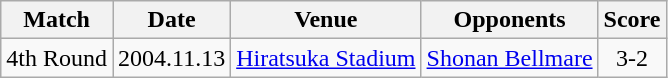<table class="wikitable" style="text-align:center;">
<tr>
<th>Match</th>
<th>Date</th>
<th>Venue</th>
<th>Opponents</th>
<th>Score</th>
</tr>
<tr>
<td>4th Round</td>
<td>2004.11.13</td>
<td><a href='#'>Hiratsuka Stadium</a></td>
<td><a href='#'>Shonan Bellmare</a></td>
<td>3-2</td>
</tr>
</table>
